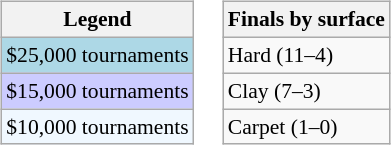<table>
<tr valign=top>
<td><br><table class=wikitable style="font-size:90%">
<tr>
<th>Legend</th>
</tr>
<tr style="background:lightblue;">
<td>$25,000 tournaments</td>
</tr>
<tr style="background:#ccccff;">
<td>$15,000 tournaments</td>
</tr>
<tr style="background:#f0f8ff;">
<td>$10,000 tournaments</td>
</tr>
</table>
</td>
<td><br><table class=wikitable style="font-size:90%">
<tr>
<th>Finals by surface</th>
</tr>
<tr>
<td>Hard (11–4)</td>
</tr>
<tr>
<td>Clay (7–3)</td>
</tr>
<tr>
<td>Carpet (1–0)</td>
</tr>
</table>
</td>
</tr>
</table>
